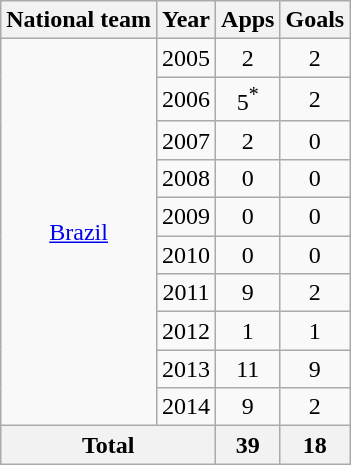<table class="wikitable" style="text-align:center">
<tr>
<th>National team</th>
<th>Year</th>
<th>Apps</th>
<th>Goals</th>
</tr>
<tr>
<td rowspan="10"><a href='#'>Brazil</a></td>
<td>2005</td>
<td>2</td>
<td>2</td>
</tr>
<tr>
<td>2006</td>
<td>5<sup>*</sup></td>
<td>2</td>
</tr>
<tr>
<td>2007</td>
<td>2</td>
<td>0</td>
</tr>
<tr>
<td>2008</td>
<td>0</td>
<td>0</td>
</tr>
<tr>
<td>2009</td>
<td>0</td>
<td>0</td>
</tr>
<tr>
<td>2010</td>
<td>0</td>
<td>0</td>
</tr>
<tr>
<td>2011</td>
<td>9</td>
<td>2</td>
</tr>
<tr>
<td>2012</td>
<td>1</td>
<td>1</td>
</tr>
<tr>
<td>2013</td>
<td>11</td>
<td>9</td>
</tr>
<tr>
<td>2014</td>
<td>9</td>
<td>2</td>
</tr>
<tr>
<th colspan="2">Total</th>
<th>39</th>
<th>18</th>
</tr>
</table>
